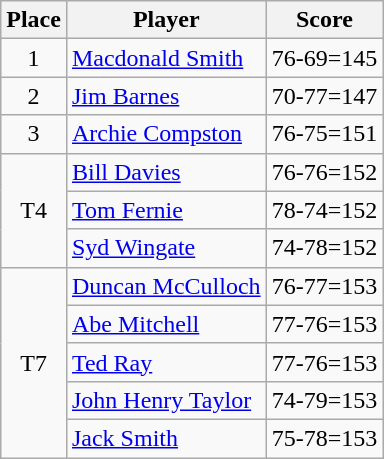<table class=wikitable>
<tr>
<th>Place</th>
<th>Player</th>
<th>Score</th>
</tr>
<tr>
<td align=center>1</td>
<td> <a href='#'>Macdonald Smith</a></td>
<td>76-69=145</td>
</tr>
<tr>
<td align=center>2</td>
<td> <a href='#'>Jim Barnes</a></td>
<td>70-77=147</td>
</tr>
<tr>
<td align=center>3</td>
<td> <a href='#'>Archie Compston</a></td>
<td>76-75=151</td>
</tr>
<tr>
<td rowspan=3 align=center>T4</td>
<td> <a href='#'>Bill Davies</a></td>
<td>76-76=152</td>
</tr>
<tr>
<td> <a href='#'>Tom Fernie</a></td>
<td>78-74=152</td>
</tr>
<tr>
<td> <a href='#'>Syd Wingate</a></td>
<td>74-78=152</td>
</tr>
<tr>
<td rowspan=5 align=center>T7</td>
<td> <a href='#'>Duncan McCulloch</a></td>
<td>76-77=153</td>
</tr>
<tr>
<td> <a href='#'>Abe Mitchell</a></td>
<td>77-76=153</td>
</tr>
<tr>
<td> <a href='#'>Ted Ray</a></td>
<td>77-76=153</td>
</tr>
<tr>
<td> <a href='#'>John Henry Taylor</a></td>
<td>74-79=153</td>
</tr>
<tr>
<td> <a href='#'>Jack Smith</a></td>
<td>75-78=153</td>
</tr>
</table>
